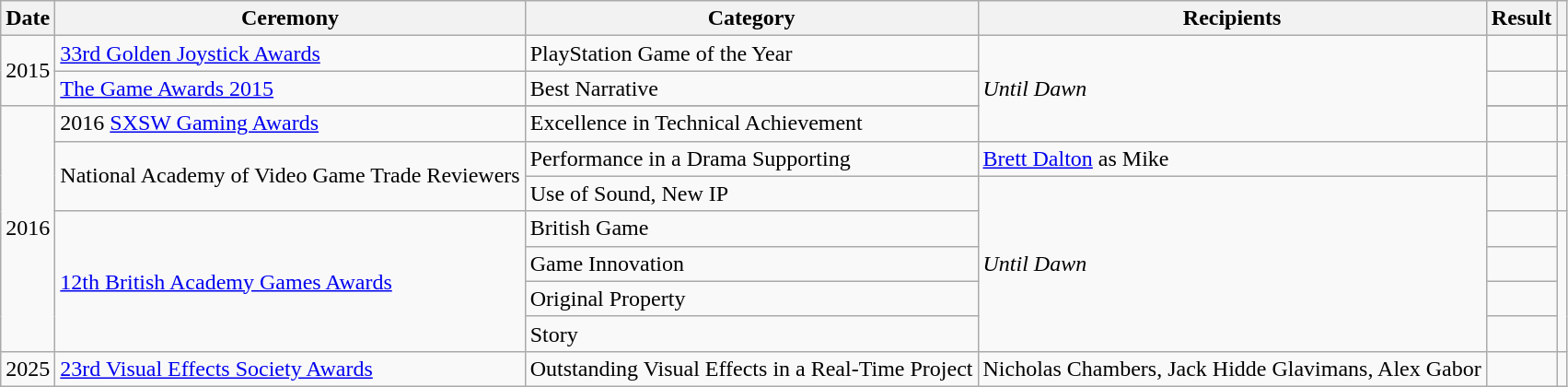<table class="wikitable sortable" style="border:none; margin:0">
<tr valign="bottom">
<th>Date</th>
<th>Ceremony</th>
<th>Category</th>
<th>Recipients</th>
<th>Result</th>
<th class="unsortable"></th>
</tr>
<tr valign="center">
<td rowspan="2">2015</td>
<td><a href='#'>33rd Golden Joystick Awards</a></td>
<td>PlayStation Game of the Year</td>
<td rowspan="4"><em>Until Dawn</em></td>
<td></td>
<td align="center"></td>
</tr>
<tr valign="center">
<td><a href='#'>The Game Awards 2015</a></td>
<td>Best Narrative</td>
<td></td>
<td align="center"></td>
</tr>
<tr valign="center">
<td rowspan="8">2016</td>
</tr>
<tr valign="center">
<td>2016 <a href='#'>SXSW Gaming Awards</a></td>
<td>Excellence in Technical Achievement</td>
<td></td>
<td align="center"></td>
</tr>
<tr valign="center">
<td rowspan="2">National Academy of Video Game Trade Reviewers</td>
<td>Performance in a Drama Supporting</td>
<td><a href='#'>Brett Dalton</a> as Mike</td>
<td></td>
<td align="center"; rowspan="2"></td>
</tr>
<tr valign="center">
<td>Use of Sound, New IP</td>
<td rowspan="5"><em>Until Dawn</em></td>
<td></td>
</tr>
<tr valign="center">
<td rowspan="4"><a href='#'>12th British Academy Games Awards</a></td>
<td>British Game</td>
<td></td>
<td align="center"; rowspan="4"></td>
</tr>
<tr valign="center">
<td>Game Innovation</td>
<td></td>
</tr>
<tr valign="center">
<td>Original Property</td>
<td></td>
</tr>
<tr valign="center">
<td>Story</td>
<td></td>
</tr>
<tr>
<td>2025</td>
<td><a href='#'>23rd Visual Effects Society Awards</a></td>
<td>Outstanding Visual Effects in a Real-Time Project</td>
<td>Nicholas Chambers, Jack Hidde Glavimans, Alex Gabor</td>
<td></td>
<td align="center";></td>
</tr>
</table>
